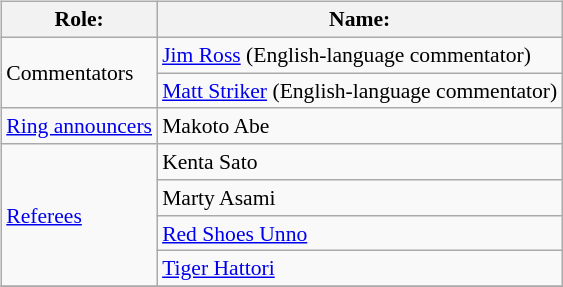<table class=wikitable style="font-size:90%; margin: 0.5em 0 0.5em 1em; float: right; clear: right;">
<tr>
<th>Role:</th>
<th>Name:</th>
</tr>
<tr>
<td rowspan=2>Commentators</td>
<td><a href='#'>Jim Ross</a> (English-language commentator)</td>
</tr>
<tr>
<td><a href='#'>Matt Striker</a> (English-language commentator)</td>
</tr>
<tr>
<td rowspan=1><a href='#'>Ring announcers</a></td>
<td>Makoto Abe</td>
</tr>
<tr>
<td rowspan=4><a href='#'>Referees</a></td>
<td>Kenta Sato</td>
</tr>
<tr>
<td>Marty Asami</td>
</tr>
<tr>
<td><a href='#'>Red Shoes Unno</a></td>
</tr>
<tr>
<td><a href='#'>Tiger Hattori</a></td>
</tr>
<tr>
</tr>
</table>
